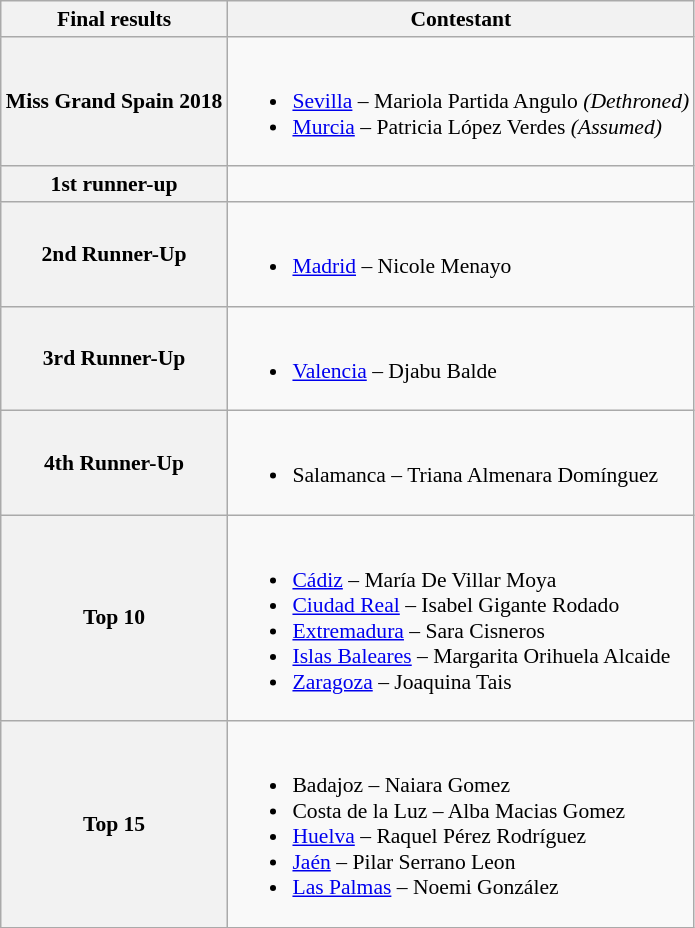<table class="wikitable" style="font-size: 90%;">
<tr>
<th>Final results</th>
<th>Contestant</th>
</tr>
<tr>
<th>Miss Grand Spain 2018</th>
<td><br><ul><li><a href='#'>Sevilla</a> – Mariola Partida Angulo <em>(Dethroned)</em></li><li><a href='#'>Murcia</a> – Patricia López Verdes <em>(Assumed)</em></li></ul></td>
</tr>
<tr>
<th>1st runner-up</th>
<td></td>
</tr>
<tr>
<th>2nd Runner-Up</th>
<td><br><ul><li><a href='#'>Madrid</a> – Nicole Menayo</li></ul></td>
</tr>
<tr>
<th>3rd Runner-Up</th>
<td><br><ul><li><a href='#'>Valencia</a> – Djabu Balde</li></ul></td>
</tr>
<tr>
<th>4th Runner-Up</th>
<td><br><ul><li>Salamanca – Triana Almenara Domínguez</li></ul></td>
</tr>
<tr>
<th>Top 10</th>
<td><br><ul><li><a href='#'>Cádiz</a> – María De Villar Moya</li><li><a href='#'>Ciudad Real</a> – Isabel Gigante Rodado</li><li><a href='#'>Extremadura</a> – Sara Cisneros</li><li><a href='#'>Islas Baleares</a> – Margarita Orihuela Alcaide</li><li><a href='#'>Zaragoza</a> – Joaquina Tais</li></ul></td>
</tr>
<tr>
<th>Top 15</th>
<td><br><ul><li>Badajoz – Naiara Gomez</li><li>Costa de la Luz – Alba Macias Gomez</li><li><a href='#'>Huelva</a> – Raquel Pérez Rodríguez</li><li><a href='#'>Jaén</a> – Pilar Serrano Leon</li><li><a href='#'>Las Palmas</a> – Noemi González</li></ul></td>
</tr>
</table>
